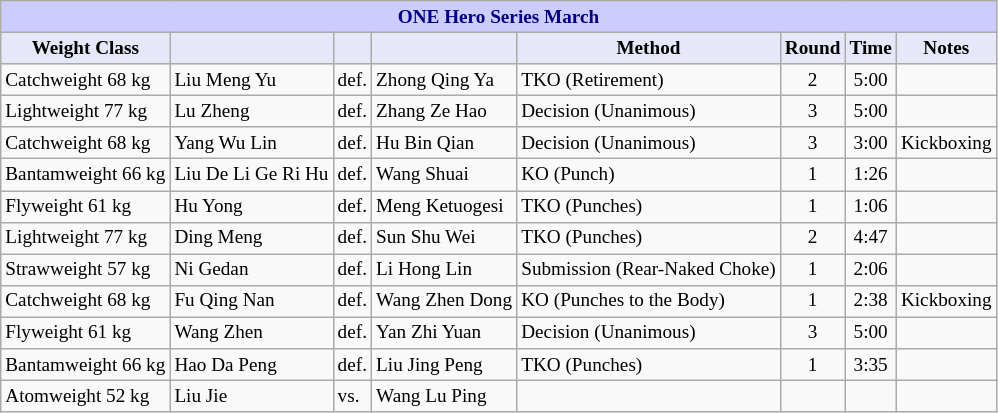<table class="wikitable" style="font-size: 80%;">
<tr>
<th colspan="8" style="background-color: #ccf; color: #000080; text-align: center;"><strong>ONE Hero Series March</strong></th>
</tr>
<tr>
<th colspan="1" style="background-color: #E6E8FA; color: #000000; text-align: center;">Weight Class</th>
<th colspan="1" style="background-color: #E6E8FA; color: #000000; text-align: center;"></th>
<th colspan="1" style="background-color: #E6E8FA; color: #000000; text-align: center;"></th>
<th colspan="1" style="background-color: #E6E8FA; color: #000000; text-align: center;"></th>
<th colspan="1" style="background-color: #E6E8FA; color: #000000; text-align: center;">Method</th>
<th colspan="1" style="background-color: #E6E8FA; color: #000000; text-align: center;">Round</th>
<th colspan="1" style="background-color: #E6E8FA; color: #000000; text-align: center;">Time</th>
<th colspan="1" style="background-color: #E6E8FA; color: #000000; text-align: center;">Notes</th>
</tr>
<tr>
<td>Catchweight 68 kg</td>
<td> Liu Meng Yu</td>
<td>def.</td>
<td> Zhong Qing Ya</td>
<td>TKO (Retirement)</td>
<td align=center>2</td>
<td align=center>5:00</td>
<td></td>
</tr>
<tr>
<td>Lightweight 77 kg</td>
<td> Lu Zheng</td>
<td>def.</td>
<td> Zhang Ze Hao</td>
<td>Decision (Unanimous)</td>
<td align=center>3</td>
<td align=center>5:00</td>
<td></td>
</tr>
<tr>
<td>Catchweight 68 kg</td>
<td> Yang Wu Lin</td>
<td>def.</td>
<td> Hu Bin Qian</td>
<td>Decision (Unanimous)</td>
<td align=center>3</td>
<td align=center>3:00</td>
<td>Kickboxing</td>
</tr>
<tr>
<td>Bantamweight 66 kg</td>
<td> Liu De Li Ge Ri Hu</td>
<td>def.</td>
<td> Wang Shuai</td>
<td>KO (Punch)</td>
<td align=center>1</td>
<td align=center>1:26</td>
<td></td>
</tr>
<tr>
<td>Flyweight 61 kg</td>
<td> Hu Yong</td>
<td>def.</td>
<td> Meng Ketuogesi</td>
<td>TKO (Punches)</td>
<td align=center>1</td>
<td align=center>1:06</td>
<td></td>
</tr>
<tr>
<td>Lightweight 77 kg</td>
<td> Ding Meng</td>
<td>def.</td>
<td> Sun Shu Wei</td>
<td>TKO (Punches)</td>
<td align=center>2</td>
<td align=center>4:47</td>
<td></td>
</tr>
<tr>
<td>Strawweight 57 kg</td>
<td> Ni Gedan</td>
<td>def.</td>
<td> Li Hong Lin</td>
<td>Submission (Rear-Naked Choke)</td>
<td align=center>1</td>
<td align=center>2:06</td>
<td></td>
</tr>
<tr>
<td>Catchweight 68 kg</td>
<td> Fu Qing Nan</td>
<td>def.</td>
<td> Wang Zhen Dong</td>
<td>KO (Punches to the Body)</td>
<td align=center>1</td>
<td align=center>2:38</td>
<td>Kickboxing</td>
</tr>
<tr>
<td>Flyweight 61 kg</td>
<td> Wang Zhen</td>
<td>def.</td>
<td> Yan Zhi Yuan</td>
<td>Decision (Unanimous)</td>
<td align=center>3</td>
<td align=center>5:00</td>
<td></td>
</tr>
<tr>
<td>Bantamweight 66 kg</td>
<td> Hao Da Peng</td>
<td>def.</td>
<td> Liu Jing Peng</td>
<td>TKO (Punches)</td>
<td align=center>1</td>
<td align=center>3:35</td>
<td></td>
</tr>
<tr>
<td>Atomweight 52 kg</td>
<td> Liu Jie</td>
<td>vs.</td>
<td> Wang Lu Ping</td>
<td></td>
<td align=center></td>
<td align=center></td>
<td></td>
</tr>
</table>
